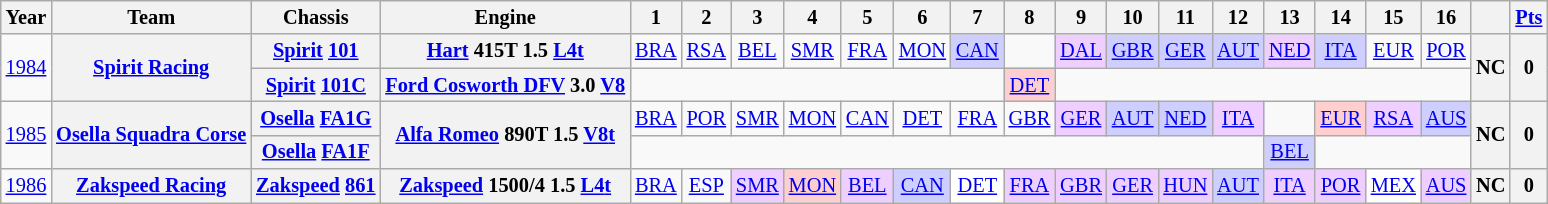<table class="wikitable" style="text-align:center; font-size:85%">
<tr>
<th>Year</th>
<th>Team</th>
<th>Chassis</th>
<th>Engine</th>
<th>1</th>
<th>2</th>
<th>3</th>
<th>4</th>
<th>5</th>
<th>6</th>
<th>7</th>
<th>8</th>
<th>9</th>
<th>10</th>
<th>11</th>
<th>12</th>
<th>13</th>
<th>14</th>
<th>15</th>
<th>16</th>
<th></th>
<th><a href='#'>Pts</a></th>
</tr>
<tr>
<td rowspan=2><a href='#'>1984</a></td>
<th rowspan=2 nowrap><a href='#'>Spirit Racing</a></th>
<th nowrap><a href='#'>Spirit</a> <a href='#'>101</a></th>
<th nowrap><a href='#'>Hart</a> 415T 1.5 <a href='#'>L4</a><a href='#'>t</a></th>
<td><a href='#'>BRA</a></td>
<td><a href='#'>RSA</a></td>
<td><a href='#'>BEL</a></td>
<td><a href='#'>SMR</a></td>
<td><a href='#'>FRA</a></td>
<td><a href='#'>MON</a></td>
<td style="background:#CFCFFF;"><a href='#'>CAN</a><br></td>
<td></td>
<td style="background:#EFCFFF;"><a href='#'>DAL</a><br></td>
<td style="background:#CFCFFF;"><a href='#'>GBR</a><br></td>
<td style="background:#CFCFFF;"><a href='#'>GER</a><br></td>
<td style="background:#CFCFFF;"><a href='#'>AUT</a><br></td>
<td style="background:#EFCFFF;"><a href='#'>NED</a><br></td>
<td style="background:#CFCFFF;"><a href='#'>ITA</a><br></td>
<td><a href='#'>EUR</a></td>
<td><a href='#'>POR</a></td>
<th rowspan=2>NC</th>
<th rowspan=2>0</th>
</tr>
<tr>
<th nowrap><a href='#'>Spirit</a> <a href='#'>101C</a></th>
<th nowrap><a href='#'>Ford Cosworth DFV</a> 3.0 <a href='#'>V8</a></th>
<td colspan=7></td>
<td style="background:#FFCFCF;"><a href='#'>DET</a><br></td>
<td colspan=8></td>
</tr>
<tr>
<td rowspan=2><a href='#'>1985</a></td>
<th rowspan=2 nowrap><a href='#'>Osella Squadra Corse</a></th>
<th nowrap><a href='#'>Osella</a> <a href='#'>FA1G</a></th>
<th rowspan=2 nowrap><a href='#'>Alfa Romeo</a> 890T 1.5 <a href='#'>V8</a><a href='#'>t</a></th>
<td><a href='#'>BRA</a></td>
<td><a href='#'>POR</a></td>
<td><a href='#'>SMR</a></td>
<td><a href='#'>MON</a></td>
<td><a href='#'>CAN</a></td>
<td><a href='#'>DET</a></td>
<td><a href='#'>FRA</a></td>
<td><a href='#'>GBR</a></td>
<td style="background:#EFCFFF;"><a href='#'>GER</a><br></td>
<td style="background:#CFCFFF;"><a href='#'>AUT</a><br></td>
<td style="background:#CFCFFF;"><a href='#'>NED</a><br></td>
<td style="background:#EFCFFF;"><a href='#'>ITA</a><br></td>
<td></td>
<td style="background:#FFCFCF;"><a href='#'>EUR</a><br></td>
<td style="background:#EFCFFF;"><a href='#'>RSA</a><br></td>
<td style="background:#CFCFFF;"><a href='#'>AUS</a><br></td>
<th rowspan=2>NC</th>
<th rowspan=2>0</th>
</tr>
<tr>
<th nowrap><a href='#'>Osella</a> <a href='#'>FA1F</a></th>
<td colspan=12></td>
<td style="background:#CFCFFF;"><a href='#'>BEL</a><br></td>
<td colspan=3></td>
</tr>
<tr>
<td><a href='#'>1986</a></td>
<th nowrap><a href='#'>Zakspeed Racing</a></th>
<th nowrap><a href='#'>Zakspeed</a> <a href='#'>861</a></th>
<th nowrap><a href='#'>Zakspeed</a> 1500/4 1.5 <a href='#'>L4</a><a href='#'>t</a></th>
<td><a href='#'>BRA</a></td>
<td><a href='#'>ESP</a></td>
<td style="background:#EFCFFF;"><a href='#'>SMR</a><br></td>
<td style="background:#FFCFCF;"><a href='#'>MON</a><br></td>
<td style="background:#EFCFFF;"><a href='#'>BEL</a><br></td>
<td style="background:#CFCFFF;"><a href='#'>CAN</a><br></td>
<td style="background:#ffffff;"><a href='#'>DET</a><br></td>
<td style="background:#EFCFFF;"><a href='#'>FRA</a><br></td>
<td style="background:#EFCFFF;"><a href='#'>GBR</a><br></td>
<td style="background:#EFCFFF;"><a href='#'>GER</a><br></td>
<td style="background:#EFCFFF;"><a href='#'>HUN</a><br></td>
<td style="background:#CFCFFF;"><a href='#'>AUT</a><br></td>
<td style="background:#EFCFFF;"><a href='#'>ITA</a><br></td>
<td style="background:#EFCFFF;"><a href='#'>POR</a><br></td>
<td style="background:#ffffff;"><a href='#'>MEX</a><br></td>
<td style="background:#EFCFFF;"><a href='#'>AUS</a><br></td>
<th>NC</th>
<th>0</th>
</tr>
</table>
